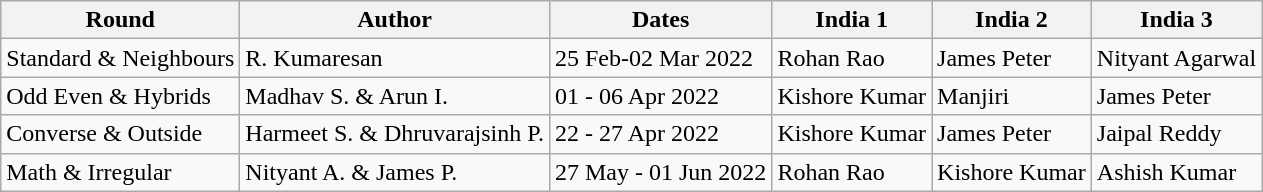<table class="wikitable">
<tr>
<th>Round</th>
<th>Author</th>
<th>Dates</th>
<th>India 1</th>
<th>India 2</th>
<th>India 3</th>
</tr>
<tr>
<td>Standard & Neighbours</td>
<td>R. Kumaresan</td>
<td>25 Feb-02 Mar 2022</td>
<td>Rohan Rao</td>
<td>James Peter</td>
<td>Nityant Agarwal</td>
</tr>
<tr>
<td>Odd Even & Hybrids</td>
<td>Madhav S. & Arun I.</td>
<td>01 - 06 Apr 2022</td>
<td>Kishore Kumar</td>
<td>Manjiri</td>
<td>James Peter</td>
</tr>
<tr>
<td>Converse & Outside</td>
<td>Harmeet S. & Dhruvarajsinh P.</td>
<td>22 - 27 Apr 2022</td>
<td>Kishore Kumar</td>
<td>James Peter</td>
<td>Jaipal Reddy</td>
</tr>
<tr>
<td>Math & Irregular</td>
<td>Nityant A. & James P.</td>
<td>27 May - 01 Jun 2022</td>
<td>Rohan Rao</td>
<td>Kishore Kumar</td>
<td>Ashish Kumar</td>
</tr>
</table>
